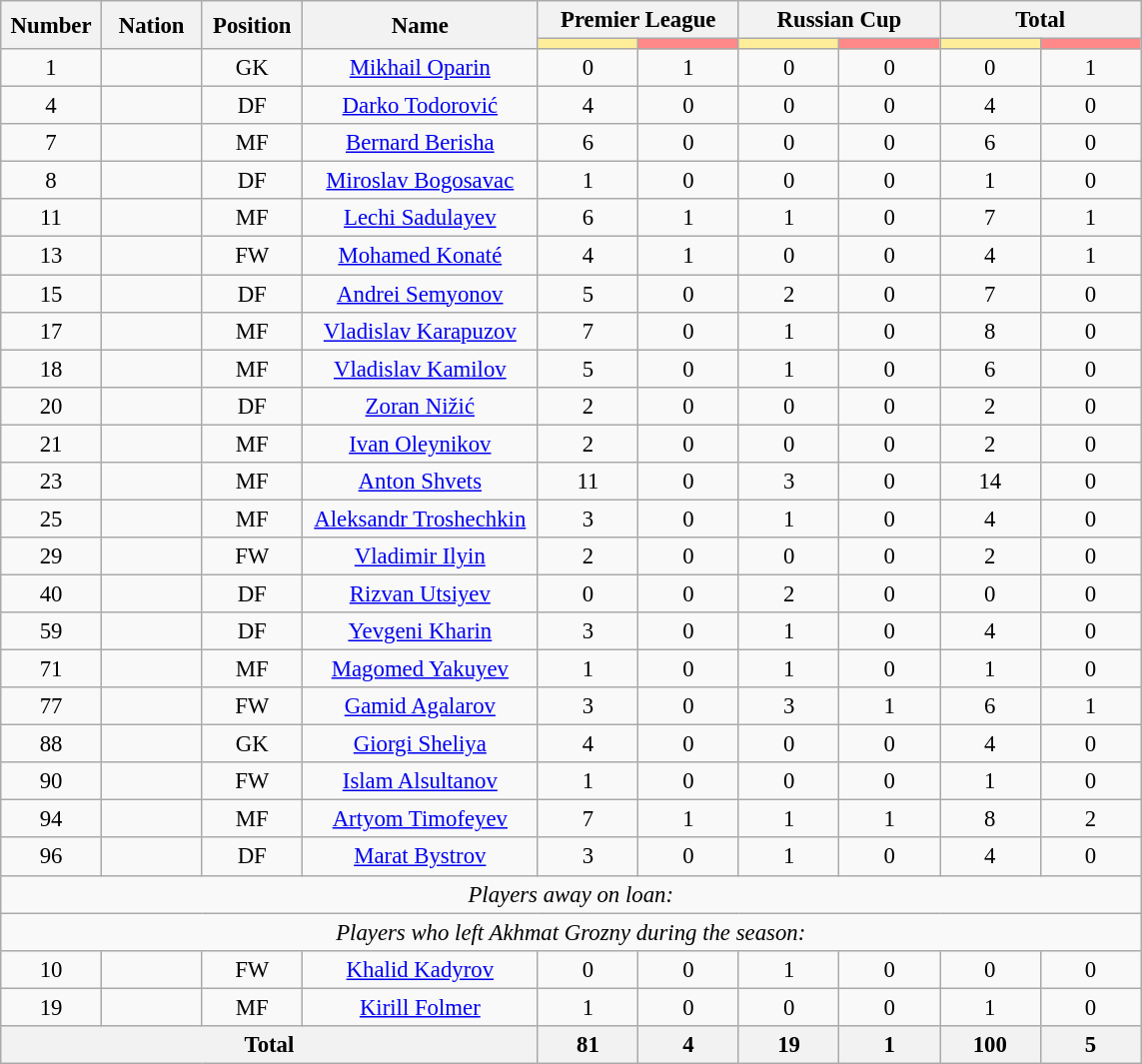<table class="wikitable" style="font-size: 95%; text-align: center;">
<tr>
<th rowspan=2 width=60>Number</th>
<th rowspan=2 width=60>Nation</th>
<th rowspan=2 width=60>Position</th>
<th rowspan=2 width=150>Name</th>
<th colspan=2>Premier League</th>
<th colspan=2>Russian Cup</th>
<th colspan=2>Total</th>
</tr>
<tr>
<th style="width:60px; background:#fe9;"></th>
<th style="width:60px; background:#ff8888;"></th>
<th style="width:60px; background:#fe9;"></th>
<th style="width:60px; background:#ff8888;"></th>
<th style="width:60px; background:#fe9;"></th>
<th style="width:60px; background:#ff8888;"></th>
</tr>
<tr>
<td>1</td>
<td></td>
<td>GK</td>
<td><a href='#'>Mikhail Oparin</a></td>
<td>0</td>
<td>1</td>
<td>0</td>
<td>0</td>
<td>0</td>
<td>1</td>
</tr>
<tr>
<td>4</td>
<td></td>
<td>DF</td>
<td><a href='#'>Darko Todorović</a></td>
<td>4</td>
<td>0</td>
<td>0</td>
<td>0</td>
<td>4</td>
<td>0</td>
</tr>
<tr>
<td>7</td>
<td></td>
<td>MF</td>
<td><a href='#'>Bernard Berisha</a></td>
<td>6</td>
<td>0</td>
<td>0</td>
<td>0</td>
<td>6</td>
<td>0</td>
</tr>
<tr>
<td>8</td>
<td></td>
<td>DF</td>
<td><a href='#'>Miroslav Bogosavac</a></td>
<td>1</td>
<td>0</td>
<td>0</td>
<td>0</td>
<td>1</td>
<td>0</td>
</tr>
<tr>
<td>11</td>
<td></td>
<td>MF</td>
<td><a href='#'>Lechi Sadulayev</a></td>
<td>6</td>
<td>1</td>
<td>1</td>
<td>0</td>
<td>7</td>
<td>1</td>
</tr>
<tr>
<td>13</td>
<td></td>
<td>FW</td>
<td><a href='#'>Mohamed Konaté</a></td>
<td>4</td>
<td>1</td>
<td>0</td>
<td>0</td>
<td>4</td>
<td>1</td>
</tr>
<tr>
<td>15</td>
<td></td>
<td>DF</td>
<td><a href='#'>Andrei Semyonov</a></td>
<td>5</td>
<td>0</td>
<td>2</td>
<td>0</td>
<td>7</td>
<td>0</td>
</tr>
<tr>
<td>17</td>
<td></td>
<td>MF</td>
<td><a href='#'>Vladislav Karapuzov</a></td>
<td>7</td>
<td>0</td>
<td>1</td>
<td>0</td>
<td>8</td>
<td>0</td>
</tr>
<tr>
<td>18</td>
<td></td>
<td>MF</td>
<td><a href='#'>Vladislav Kamilov</a></td>
<td>5</td>
<td>0</td>
<td>1</td>
<td>0</td>
<td>6</td>
<td>0</td>
</tr>
<tr>
<td>20</td>
<td></td>
<td>DF</td>
<td><a href='#'>Zoran Nižić</a></td>
<td>2</td>
<td>0</td>
<td>0</td>
<td>0</td>
<td>2</td>
<td>0</td>
</tr>
<tr>
<td>21</td>
<td></td>
<td>MF</td>
<td><a href='#'>Ivan Oleynikov</a></td>
<td>2</td>
<td>0</td>
<td>0</td>
<td>0</td>
<td>2</td>
<td>0</td>
</tr>
<tr>
<td>23</td>
<td></td>
<td>MF</td>
<td><a href='#'>Anton Shvets</a></td>
<td>11</td>
<td>0</td>
<td>3</td>
<td>0</td>
<td>14</td>
<td>0</td>
</tr>
<tr>
<td>25</td>
<td></td>
<td>MF</td>
<td><a href='#'>Aleksandr Troshechkin</a></td>
<td>3</td>
<td>0</td>
<td>1</td>
<td>0</td>
<td>4</td>
<td>0</td>
</tr>
<tr>
<td>29</td>
<td></td>
<td>FW</td>
<td><a href='#'>Vladimir Ilyin</a></td>
<td>2</td>
<td>0</td>
<td>0</td>
<td>0</td>
<td>2</td>
<td>0</td>
</tr>
<tr>
<td>40</td>
<td></td>
<td>DF</td>
<td><a href='#'>Rizvan Utsiyev</a></td>
<td>0</td>
<td>0</td>
<td>2</td>
<td>0</td>
<td>0</td>
<td>0</td>
</tr>
<tr>
<td>59</td>
<td></td>
<td>DF</td>
<td><a href='#'>Yevgeni Kharin</a></td>
<td>3</td>
<td>0</td>
<td>1</td>
<td>0</td>
<td>4</td>
<td>0</td>
</tr>
<tr>
<td>71</td>
<td></td>
<td>MF</td>
<td><a href='#'>Magomed Yakuyev</a></td>
<td>1</td>
<td>0</td>
<td>1</td>
<td>0</td>
<td>1</td>
<td>0</td>
</tr>
<tr>
<td>77</td>
<td></td>
<td>FW</td>
<td><a href='#'>Gamid Agalarov</a></td>
<td>3</td>
<td>0</td>
<td>3</td>
<td>1</td>
<td>6</td>
<td>1</td>
</tr>
<tr>
<td>88</td>
<td></td>
<td>GK</td>
<td><a href='#'>Giorgi Sheliya</a></td>
<td>4</td>
<td>0</td>
<td>0</td>
<td>0</td>
<td>4</td>
<td>0</td>
</tr>
<tr>
<td>90</td>
<td></td>
<td>FW</td>
<td><a href='#'>Islam Alsultanov</a></td>
<td>1</td>
<td>0</td>
<td>0</td>
<td>0</td>
<td>1</td>
<td>0</td>
</tr>
<tr>
<td>94</td>
<td></td>
<td>MF</td>
<td><a href='#'>Artyom Timofeyev</a></td>
<td>7</td>
<td>1</td>
<td>1</td>
<td>1</td>
<td>8</td>
<td>2</td>
</tr>
<tr>
<td>96</td>
<td></td>
<td>DF</td>
<td><a href='#'>Marat Bystrov</a></td>
<td>3</td>
<td>0</td>
<td>1</td>
<td>0</td>
<td>4</td>
<td>0</td>
</tr>
<tr>
<td colspan="14"><em>Players away on loan:</em></td>
</tr>
<tr>
<td colspan="14"><em>Players who left Akhmat Grozny during the season:</em></td>
</tr>
<tr>
<td>10</td>
<td></td>
<td>FW</td>
<td><a href='#'>Khalid Kadyrov</a></td>
<td>0</td>
<td>0</td>
<td>1</td>
<td>0</td>
<td>0</td>
<td>0</td>
</tr>
<tr>
<td>19</td>
<td></td>
<td>MF</td>
<td><a href='#'>Kirill Folmer</a></td>
<td>1</td>
<td>0</td>
<td>0</td>
<td>0</td>
<td>1</td>
<td>0</td>
</tr>
<tr>
<th colspan=4>Total</th>
<th>81</th>
<th>4</th>
<th>19</th>
<th>1</th>
<th>100</th>
<th>5</th>
</tr>
</table>
